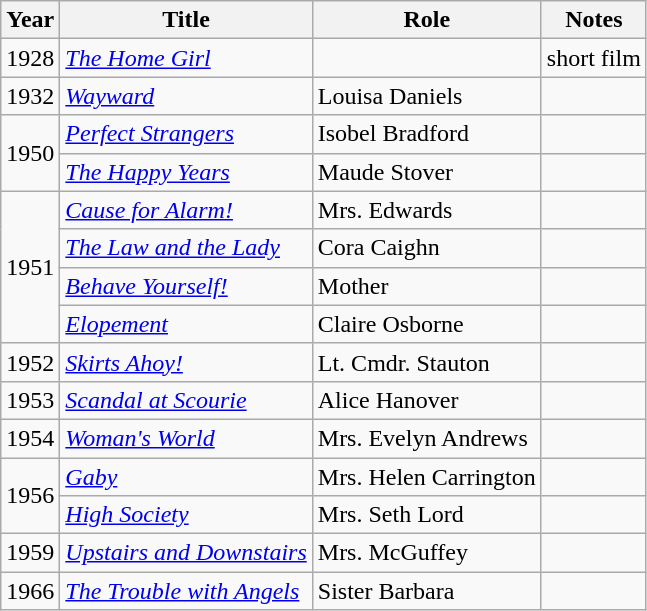<table class="wikitable">
<tr>
<th>Year</th>
<th>Title</th>
<th>Role</th>
<th>Notes</th>
</tr>
<tr>
<td>1928</td>
<td><em><a href='#'>The Home Girl</a></em></td>
<td></td>
<td>short film</td>
</tr>
<tr>
<td>1932</td>
<td><em><a href='#'>Wayward</a></em></td>
<td>Louisa Daniels</td>
<td></td>
</tr>
<tr>
<td rowspan=2>1950</td>
<td><em><a href='#'>Perfect Strangers</a></em></td>
<td>Isobel Bradford</td>
<td></td>
</tr>
<tr>
<td><em><a href='#'>The Happy Years</a></em></td>
<td>Maude Stover</td>
<td></td>
</tr>
<tr>
<td rowspan=4>1951</td>
<td><em><a href='#'>Cause for Alarm!</a></em></td>
<td>Mrs. Edwards</td>
<td></td>
</tr>
<tr>
<td><em><a href='#'>The Law and the Lady</a></em></td>
<td>Cora Caighn</td>
<td></td>
</tr>
<tr>
<td><em><a href='#'>Behave Yourself!</a></em></td>
<td>Mother</td>
<td></td>
</tr>
<tr>
<td><em><a href='#'>Elopement</a></em></td>
<td>Claire Osborne</td>
<td></td>
</tr>
<tr>
<td>1952</td>
<td><em><a href='#'>Skirts Ahoy!</a></em></td>
<td>Lt. Cmdr. Stauton</td>
<td></td>
</tr>
<tr>
<td>1953</td>
<td><em><a href='#'>Scandal at Scourie</a></em></td>
<td>Alice Hanover</td>
<td></td>
</tr>
<tr>
<td>1954</td>
<td><em><a href='#'>Woman's World</a></em></td>
<td>Mrs. Evelyn Andrews</td>
<td></td>
</tr>
<tr>
<td rowspan=2>1956</td>
<td><em><a href='#'>Gaby</a></em></td>
<td>Mrs. Helen Carrington</td>
<td></td>
</tr>
<tr>
<td><em><a href='#'>High Society</a></em></td>
<td>Mrs. Seth Lord</td>
<td></td>
</tr>
<tr>
<td>1959</td>
<td><em><a href='#'>Upstairs and Downstairs</a></em></td>
<td>Mrs. McGuffey</td>
<td></td>
</tr>
<tr>
<td>1966</td>
<td><em><a href='#'>The Trouble with Angels</a></em></td>
<td>Sister Barbara</td>
<td></td>
</tr>
</table>
